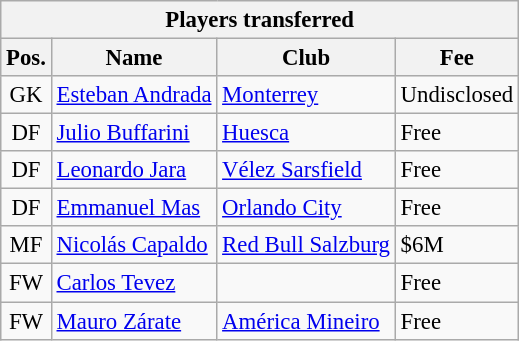<table class="wikitable" style="font-size:95%;">
<tr>
<th colspan="5">Players transferred</th>
</tr>
<tr>
<th>Pos.</th>
<th>Name</th>
<th>Club</th>
<th>Fee</th>
</tr>
<tr>
<td align="center">GK</td>
<td> <a href='#'>Esteban Andrada</a></td>
<td> <a href='#'>Monterrey</a></td>
<td>Undisclosed</td>
</tr>
<tr>
<td align="center">DF</td>
<td> <a href='#'>Julio Buffarini</a></td>
<td> <a href='#'>Huesca</a></td>
<td>Free</td>
</tr>
<tr>
<td align="center">DF</td>
<td> <a href='#'>Leonardo Jara</a></td>
<td> <a href='#'>Vélez Sarsfield</a></td>
<td>Free</td>
</tr>
<tr>
<td align="center">DF</td>
<td> <a href='#'>Emmanuel Mas</a></td>
<td> <a href='#'>Orlando City</a></td>
<td>Free</td>
</tr>
<tr>
<td align="center">MF</td>
<td> <a href='#'>Nicolás Capaldo</a></td>
<td> <a href='#'>Red Bull Salzburg</a></td>
<td>$6M</td>
</tr>
<tr>
<td align="center">FW</td>
<td> <a href='#'>Carlos Tevez</a></td>
<td></td>
<td>Free</td>
</tr>
<tr>
<td align="center">FW</td>
<td> <a href='#'>Mauro Zárate</a></td>
<td> <a href='#'>América Mineiro</a></td>
<td>Free</td>
</tr>
</table>
